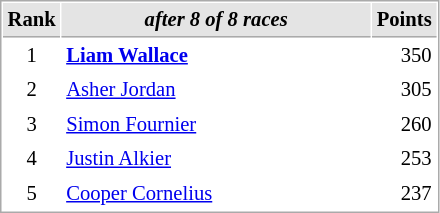<table cellspacing="1" cellpadding="3" style="border:1px solid #aaa; font-size:86%;">
<tr style="background:#e4e4e4;">
<th style="border-bottom:1px solid #aaa; width:10px;">Rank</th>
<th style="border-bottom:1px solid #aaa; width:200px; white-space:nowrap;"><em>after 8 of 8 races</em></th>
<th style="border-bottom:1px solid #aaa; width:20px;">Points</th>
</tr>
<tr>
<td style="text-align:center;">1</td>
<td> <strong><a href='#'>Liam Wallace</a></strong></td>
<td align="right">350</td>
</tr>
<tr>
<td style="text-align:center;">2</td>
<td> <a href='#'>Asher Jordan</a></td>
<td align="right">305</td>
</tr>
<tr>
<td style="text-align:center;">3</td>
<td> <a href='#'>Simon Fournier</a></td>
<td align="right">260</td>
</tr>
<tr>
<td style="text-align:center;">4</td>
<td> <a href='#'>Justin Alkier</a></td>
<td align="right">253</td>
</tr>
<tr>
<td style="text-align:center;">5</td>
<td> <a href='#'>Cooper Cornelius</a></td>
<td align="right">237</td>
</tr>
</table>
